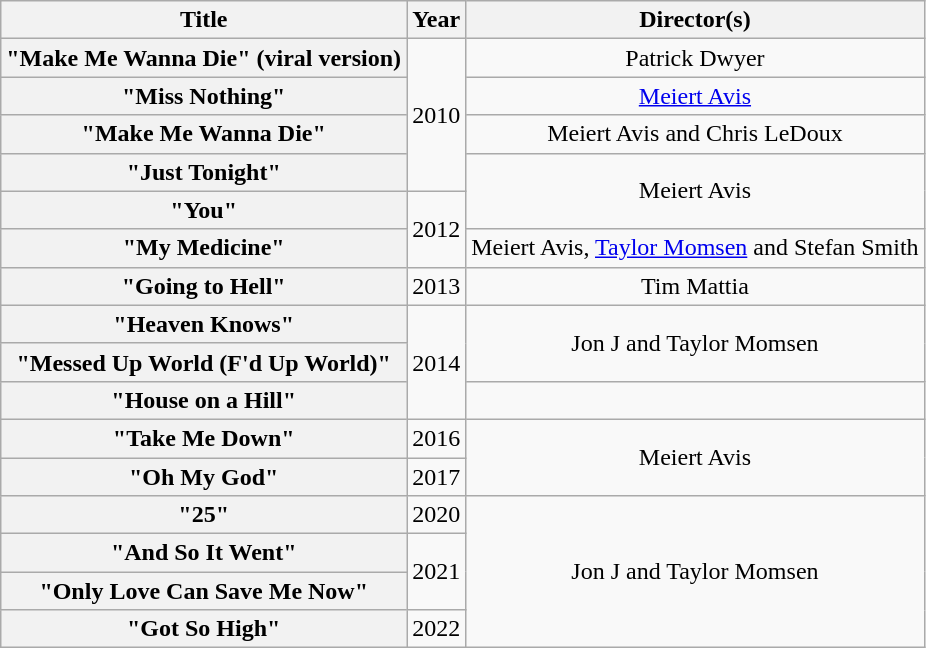<table class="wikitable plainrowheaders" style="text-align:center">
<tr>
<th scope="col">Title</th>
<th scope="col">Year</th>
<th scope="col">Director(s)</th>
</tr>
<tr>
<th scope="row">"Make Me Wanna Die" (viral version)</th>
<td rowspan="4">2010</td>
<td>Patrick Dwyer</td>
</tr>
<tr>
<th scope="row">"Miss Nothing"</th>
<td><a href='#'>Meiert Avis</a></td>
</tr>
<tr>
<th scope="row">"Make Me Wanna Die"</th>
<td>Meiert Avis and Chris LeDoux</td>
</tr>
<tr>
<th scope="row">"Just Tonight"</th>
<td rowspan="2">Meiert Avis</td>
</tr>
<tr>
<th scope="row">"You"</th>
<td rowspan="2">2012</td>
</tr>
<tr>
<th scope="row">"My Medicine"</th>
<td>Meiert Avis, <a href='#'>Taylor Momsen</a> and Stefan Smith</td>
</tr>
<tr>
<th scope="row">"Going to Hell"</th>
<td>2013</td>
<td>Tim Mattia</td>
</tr>
<tr>
<th scope="row">"Heaven Knows"</th>
<td rowspan="3">2014</td>
<td rowspan="2">Jon J and Taylor Momsen</td>
</tr>
<tr>
<th scope="row">"Messed Up World (F'd Up World)"</th>
</tr>
<tr>
<th scope="row">"House on a Hill"</th>
<td></td>
</tr>
<tr>
<th scope="row">"Take Me Down"</th>
<td>2016</td>
<td rowspan="2">Meiert Avis</td>
</tr>
<tr>
<th scope="row">"Oh My God"</th>
<td>2017</td>
</tr>
<tr>
<th scope="row">"25"</th>
<td>2020</td>
<td rowspan="4">Jon J and Taylor Momsen</td>
</tr>
<tr>
<th scope="row">"And So It Went"</th>
<td rowspan="2">2021</td>
</tr>
<tr>
<th scope="row">"Only Love Can Save Me Now"</th>
</tr>
<tr>
<th scope="row">"Got So High"</th>
<td>2022</td>
</tr>
</table>
